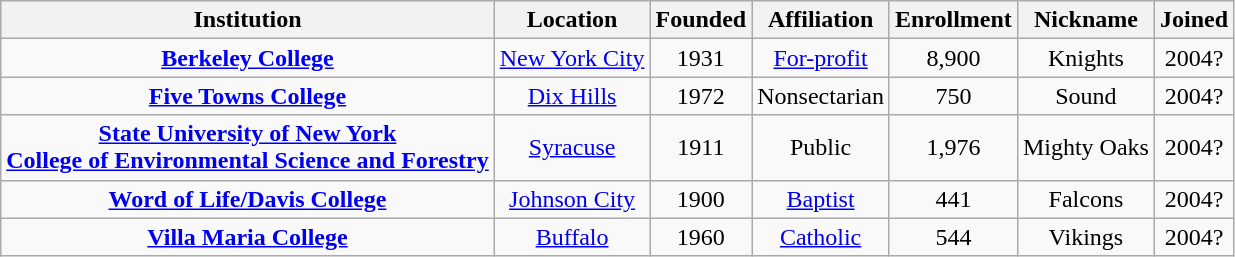<table class="sortable wikitable" style="text-align:center;">
<tr>
<th>Institution</th>
<th>Location</th>
<th>Founded</th>
<th>Affiliation</th>
<th>Enrollment</th>
<th>Nickname</th>
<th>Joined</th>
</tr>
<tr>
<td><strong><a href='#'>Berkeley College</a></strong></td>
<td><a href='#'>New York City</a></td>
<td>1931</td>
<td><a href='#'>For-profit</a></td>
<td>8,900</td>
<td>Knights</td>
<td>2004?</td>
</tr>
<tr>
<td><strong><a href='#'>Five Towns College</a></strong></td>
<td><a href='#'>Dix Hills</a></td>
<td>1972</td>
<td>Nonsectarian</td>
<td>750</td>
<td>Sound</td>
<td>2004?</td>
</tr>
<tr>
<td><strong><a href='#'>State University of New York<br>College of Environmental Science and Forestry</a></strong><br></td>
<td><a href='#'>Syracuse</a></td>
<td>1911</td>
<td>Public</td>
<td>1,976</td>
<td>Mighty Oaks</td>
<td>2004?</td>
</tr>
<tr>
<td><strong><a href='#'>Word of Life/Davis College</a></strong></td>
<td><a href='#'>Johnson City</a></td>
<td>1900</td>
<td><a href='#'>Baptist</a></td>
<td>441</td>
<td>Falcons</td>
<td>2004?</td>
</tr>
<tr>
<td><strong><a href='#'>Villa Maria College</a></strong></td>
<td><a href='#'>Buffalo</a></td>
<td>1960</td>
<td><a href='#'>Catholic</a><br></td>
<td>544</td>
<td>Vikings</td>
<td>2004?</td>
</tr>
</table>
